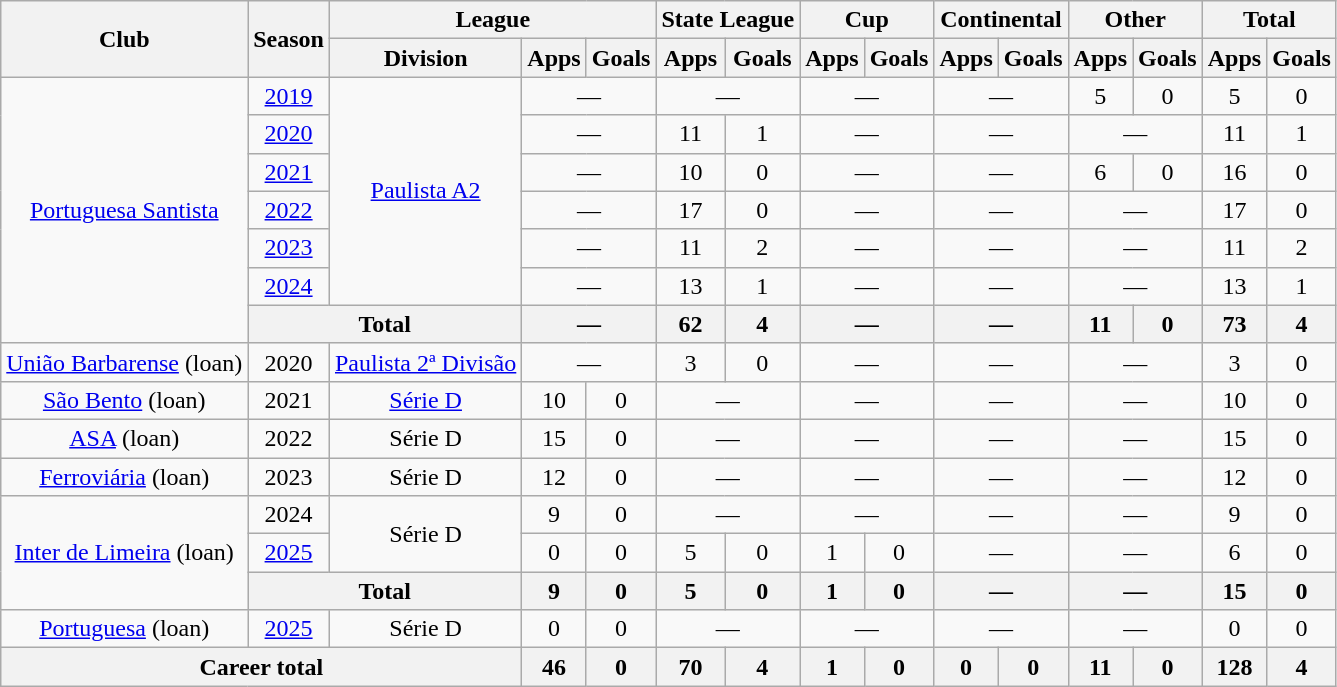<table class="wikitable" style="text-align: center;">
<tr>
<th rowspan="2">Club</th>
<th rowspan="2">Season</th>
<th colspan="3">League</th>
<th colspan="2">State League</th>
<th colspan="2">Cup</th>
<th colspan="2">Continental</th>
<th colspan="2">Other</th>
<th colspan="2">Total</th>
</tr>
<tr>
<th>Division</th>
<th>Apps</th>
<th>Goals</th>
<th>Apps</th>
<th>Goals</th>
<th>Apps</th>
<th>Goals</th>
<th>Apps</th>
<th>Goals</th>
<th>Apps</th>
<th>Goals</th>
<th>Apps</th>
<th>Goals</th>
</tr>
<tr>
<td rowspan="7" valign="center"><a href='#'>Portuguesa Santista</a></td>
<td><a href='#'>2019</a></td>
<td rowspan="6"><a href='#'>Paulista A2</a></td>
<td colspan="2">—</td>
<td colspan="2">—</td>
<td colspan="2">—</td>
<td colspan="2">—</td>
<td>5</td>
<td>0</td>
<td>5</td>
<td>0</td>
</tr>
<tr>
<td><a href='#'>2020</a></td>
<td colspan="2">—</td>
<td>11</td>
<td>1</td>
<td colspan="2">—</td>
<td colspan="2">—</td>
<td colspan="2">—</td>
<td>11</td>
<td>1</td>
</tr>
<tr>
<td><a href='#'>2021</a></td>
<td colspan="2">—</td>
<td>10</td>
<td>0</td>
<td colspan="2">—</td>
<td colspan="2">—</td>
<td>6</td>
<td>0</td>
<td>16</td>
<td>0</td>
</tr>
<tr>
<td><a href='#'>2022</a></td>
<td colspan="2">—</td>
<td>17</td>
<td>0</td>
<td colspan="2">—</td>
<td colspan="2">—</td>
<td colspan="2">—</td>
<td>17</td>
<td>0</td>
</tr>
<tr>
<td><a href='#'>2023</a></td>
<td colspan="2">—</td>
<td>11</td>
<td>2</td>
<td colspan="2">—</td>
<td colspan="2">—</td>
<td colspan="2">—</td>
<td>11</td>
<td>2</td>
</tr>
<tr>
<td><a href='#'>2024</a></td>
<td colspan="2">—</td>
<td>13</td>
<td>1</td>
<td colspan="2">—</td>
<td colspan="2">—</td>
<td colspan="2">—</td>
<td>13</td>
<td>1</td>
</tr>
<tr>
<th colspan="2">Total</th>
<th colspan="2">—</th>
<th>62</th>
<th>4</th>
<th colspan="2">—</th>
<th colspan="2">—</th>
<th>11</th>
<th>0</th>
<th>73</th>
<th>4</th>
</tr>
<tr>
<td valign="center"><a href='#'>União Barbarense</a> (loan)</td>
<td>2020</td>
<td><a href='#'>Paulista 2ª Divisão</a></td>
<td colspan="2">—</td>
<td>3</td>
<td>0</td>
<td colspan="2">—</td>
<td colspan="2">—</td>
<td colspan="2">—</td>
<td>3</td>
<td>0</td>
</tr>
<tr>
<td valign="center"><a href='#'>São Bento</a> (loan)</td>
<td>2021</td>
<td><a href='#'>Série D</a></td>
<td>10</td>
<td>0</td>
<td colspan="2">—</td>
<td colspan="2">—</td>
<td colspan="2">—</td>
<td colspan="2">—</td>
<td>10</td>
<td>0</td>
</tr>
<tr>
<td valign="center"><a href='#'>ASA</a> (loan)</td>
<td>2022</td>
<td>Série D</td>
<td>15</td>
<td>0</td>
<td colspan="2">—</td>
<td colspan="2">—</td>
<td colspan="2">—</td>
<td colspan="2">—</td>
<td>15</td>
<td>0</td>
</tr>
<tr>
<td valign="center"><a href='#'>Ferroviária</a> (loan)</td>
<td>2023</td>
<td>Série D</td>
<td>12</td>
<td>0</td>
<td colspan="2">—</td>
<td colspan="2">—</td>
<td colspan="2">—</td>
<td colspan="2">—</td>
<td>12</td>
<td>0</td>
</tr>
<tr>
<td rowspan="3" valign="center"><a href='#'>Inter de Limeira</a> (loan)</td>
<td>2024</td>
<td rowspan="2">Série D</td>
<td>9</td>
<td>0</td>
<td colspan="2">—</td>
<td colspan="2">—</td>
<td colspan="2">—</td>
<td colspan="2">—</td>
<td>9</td>
<td>0</td>
</tr>
<tr>
<td><a href='#'>2025</a></td>
<td>0</td>
<td>0</td>
<td>5</td>
<td>0</td>
<td>1</td>
<td>0</td>
<td colspan="2">—</td>
<td colspan="2">—</td>
<td>6</td>
<td>0</td>
</tr>
<tr>
<th colspan="2">Total</th>
<th>9</th>
<th>0</th>
<th>5</th>
<th>0</th>
<th>1</th>
<th>0</th>
<th colspan="2">—</th>
<th colspan="2">—</th>
<th>15</th>
<th>0</th>
</tr>
<tr>
<td valign="center"><a href='#'>Portuguesa</a> (loan)</td>
<td><a href='#'>2025</a></td>
<td>Série D</td>
<td>0</td>
<td>0</td>
<td colspan="2">—</td>
<td colspan="2">—</td>
<td colspan="2">—</td>
<td colspan="2">—</td>
<td>0</td>
<td>0</td>
</tr>
<tr>
<th colspan="3"><strong>Career total</strong></th>
<th>46</th>
<th>0</th>
<th>70</th>
<th>4</th>
<th>1</th>
<th>0</th>
<th>0</th>
<th>0</th>
<th>11</th>
<th>0</th>
<th>128</th>
<th>4</th>
</tr>
</table>
